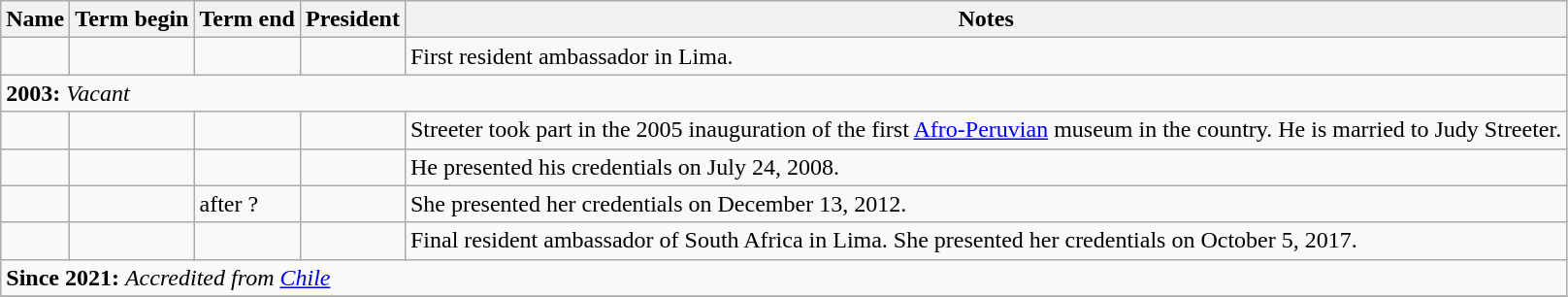<table class="wikitable sortable"  text-align:center;">
<tr>
<th>Name</th>
<th>Term begin</th>
<th>Term end</th>
<th>President</th>
<th class="unsortable">Notes</th>
</tr>
<tr>
<td></td>
<td></td>
<td></td>
<td></td>
<td>First resident ambassador in Lima.</td>
</tr>
<tr>
<td colspan=5><div><strong>2003:</strong> <em>Vacant</em></div></td>
</tr>
<tr>
<td></td>
<td></td>
<td></td>
<td></td>
<td>Streeter took part in the 2005 inauguration of the first <a href='#'>Afro-Peruvian</a> museum in the country. He is married to Judy Streeter.</td>
</tr>
<tr>
<td></td>
<td></td>
<td></td>
<td></td>
<td>He presented his credentials on July 24, 2008.</td>
</tr>
<tr>
<td></td>
<td></td>
<td>after ?</td>
<td></td>
<td>She presented her credentials on December 13, 2012.</td>
</tr>
<tr>
<td></td>
<td></td>
<td></td>
<td></td>
<td>Final resident ambassador of South Africa in Lima. She presented her credentials on October 5, 2017.</td>
</tr>
<tr>
<td colspan=5><div><strong>Since 2021:</strong> <em>Accredited from <a href='#'>Chile</a></em></div></td>
</tr>
<tr>
</tr>
</table>
